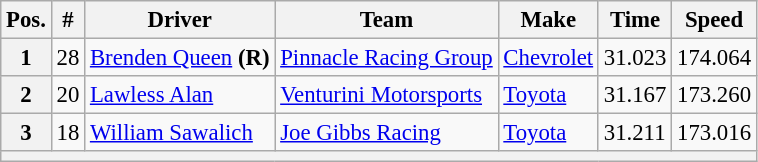<table class="wikitable" style="font-size:95%">
<tr>
<th>Pos.</th>
<th>#</th>
<th>Driver</th>
<th>Team</th>
<th>Make</th>
<th>Time</th>
<th>Speed</th>
</tr>
<tr>
<th>1</th>
<td>28</td>
<td><a href='#'>Brenden Queen</a> <strong>(R)</strong></td>
<td><a href='#'>Pinnacle Racing Group</a></td>
<td><a href='#'>Chevrolet</a></td>
<td>31.023</td>
<td>174.064</td>
</tr>
<tr>
<th>2</th>
<td>20</td>
<td><a href='#'>Lawless Alan</a></td>
<td><a href='#'>Venturini Motorsports</a></td>
<td><a href='#'>Toyota</a></td>
<td>31.167</td>
<td>173.260</td>
</tr>
<tr>
<th>3</th>
<td>18</td>
<td><a href='#'>William Sawalich</a></td>
<td><a href='#'>Joe Gibbs Racing</a></td>
<td><a href='#'>Toyota</a></td>
<td>31.211</td>
<td>173.016</td>
</tr>
<tr>
<th colspan="7"></th>
</tr>
</table>
